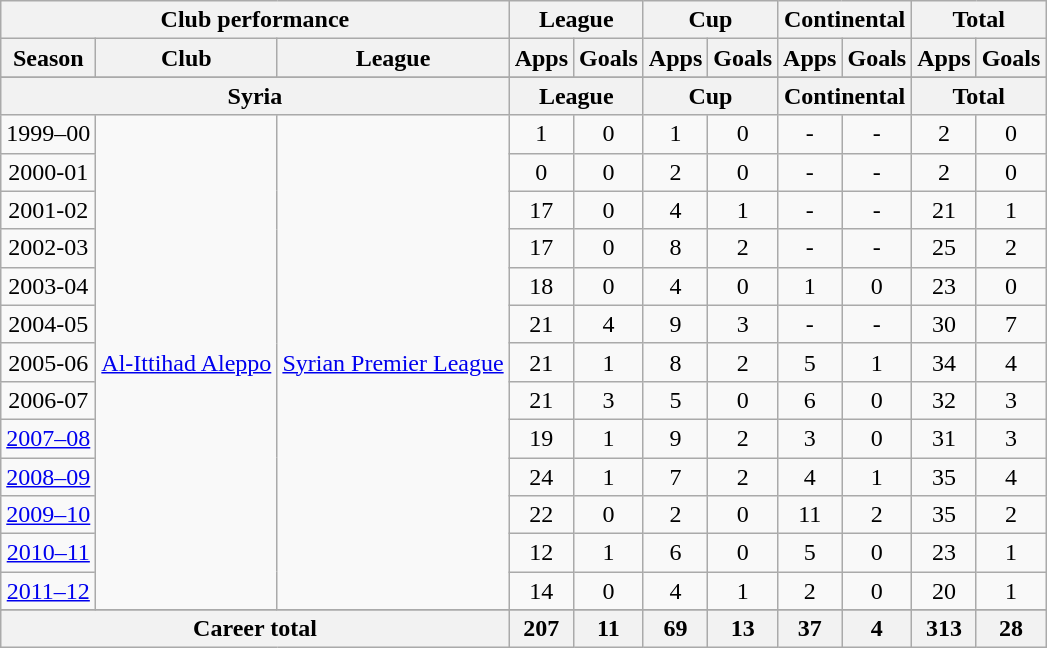<table class="wikitable" style="text-align:center">
<tr>
<th colspan=3>Club performance</th>
<th colspan=2>League</th>
<th colspan=2>Cup</th>
<th colspan=2>Continental</th>
<th colspan=2>Total</th>
</tr>
<tr>
<th>Season</th>
<th>Club</th>
<th>League</th>
<th>Apps</th>
<th>Goals</th>
<th>Apps</th>
<th>Goals</th>
<th>Apps</th>
<th>Goals</th>
<th>Apps</th>
<th>Goals</th>
</tr>
<tr>
</tr>
<tr>
<th colspan=3>Syria</th>
<th colspan=2>League</th>
<th colspan=2>Cup</th>
<th colspan=2>Continental</th>
<th colspan=2>Total</th>
</tr>
<tr>
<td>1999–00</td>
<td rowspan="13"><a href='#'>Al-Ittihad Aleppo</a></td>
<td rowspan="13"><a href='#'>Syrian Premier League</a></td>
<td>1</td>
<td>0</td>
<td>1</td>
<td>0</td>
<td>-</td>
<td>-</td>
<td>2</td>
<td>0</td>
</tr>
<tr>
<td>2000-01</td>
<td>0</td>
<td>0</td>
<td>2</td>
<td>0</td>
<td>-</td>
<td>-</td>
<td>2</td>
<td>0</td>
</tr>
<tr>
<td>2001-02</td>
<td>17</td>
<td>0</td>
<td>4</td>
<td>1</td>
<td>-</td>
<td>-</td>
<td>21</td>
<td>1</td>
</tr>
<tr>
<td>2002-03</td>
<td>17</td>
<td>0</td>
<td>8</td>
<td>2</td>
<td>-</td>
<td>-</td>
<td>25</td>
<td>2</td>
</tr>
<tr>
<td>2003-04</td>
<td>18</td>
<td>0</td>
<td>4</td>
<td>0</td>
<td>1</td>
<td>0</td>
<td>23</td>
<td>0</td>
</tr>
<tr>
<td>2004-05</td>
<td>21</td>
<td>4</td>
<td>9</td>
<td>3</td>
<td>-</td>
<td>-</td>
<td>30</td>
<td>7</td>
</tr>
<tr>
<td>2005-06</td>
<td>21</td>
<td>1</td>
<td>8</td>
<td>2</td>
<td>5</td>
<td>1</td>
<td>34</td>
<td>4</td>
</tr>
<tr>
<td>2006-07</td>
<td>21</td>
<td>3</td>
<td>5</td>
<td>0</td>
<td>6</td>
<td>0</td>
<td>32</td>
<td>3</td>
</tr>
<tr>
<td><a href='#'>2007–08</a></td>
<td>19</td>
<td>1</td>
<td>9</td>
<td>2</td>
<td>3</td>
<td>0</td>
<td>31</td>
<td>3</td>
</tr>
<tr>
<td><a href='#'>2008–09</a></td>
<td>24</td>
<td>1</td>
<td>7</td>
<td>2</td>
<td>4</td>
<td>1</td>
<td>35</td>
<td>4</td>
</tr>
<tr>
<td><a href='#'>2009–10</a></td>
<td>22</td>
<td>0</td>
<td>2</td>
<td>0</td>
<td>11</td>
<td>2</td>
<td>35</td>
<td>2</td>
</tr>
<tr>
<td><a href='#'>2010–11</a></td>
<td>12</td>
<td>1</td>
<td>6</td>
<td>0</td>
<td>5</td>
<td>0</td>
<td>23</td>
<td>1</td>
</tr>
<tr>
<td><a href='#'>2011–12</a></td>
<td>14</td>
<td>0</td>
<td>4</td>
<td>1</td>
<td>2</td>
<td>0</td>
<td>20</td>
<td>1</td>
</tr>
<tr>
</tr>
<tr>
<th colspan=3>Career total</th>
<th>207</th>
<th>11</th>
<th>69</th>
<th>13</th>
<th>37</th>
<th>4</th>
<th>313</th>
<th>28</th>
</tr>
</table>
